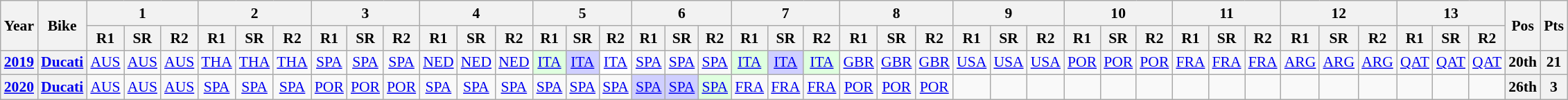<table class="wikitable" style="text-align:center; font-size:90%">
<tr>
<th valign="middle" rowspan=2>Year</th>
<th valign="middle" rowspan=2>Bike</th>
<th colspan=3>1</th>
<th colspan=3>2</th>
<th colspan=3>3</th>
<th colspan=3>4</th>
<th colspan=3>5</th>
<th colspan=3>6</th>
<th colspan=3>7</th>
<th colspan=3>8</th>
<th colspan=3>9</th>
<th colspan=3>10</th>
<th colspan=3>11</th>
<th colspan=3>12</th>
<th colspan=3>13</th>
<th rowspan=2>Pos</th>
<th rowspan=2>Pts</th>
</tr>
<tr>
<th>R1</th>
<th>SR</th>
<th>R2</th>
<th>R1</th>
<th>SR</th>
<th>R2</th>
<th>R1</th>
<th>SR</th>
<th>R2</th>
<th>R1</th>
<th>SR</th>
<th>R2</th>
<th>R1</th>
<th>SR</th>
<th>R2</th>
<th>R1</th>
<th>SR</th>
<th>R2</th>
<th>R1</th>
<th>SR</th>
<th>R2</th>
<th>R1</th>
<th>SR</th>
<th>R2</th>
<th>R1</th>
<th>SR</th>
<th>R2</th>
<th>R1</th>
<th>SR</th>
<th>R2</th>
<th>R1</th>
<th>SR</th>
<th>R2</th>
<th>R1</th>
<th>SR</th>
<th>R2</th>
<th>R1</th>
<th>SR</th>
<th>R2</th>
</tr>
<tr>
<th><a href='#'>2019</a></th>
<th><a href='#'>Ducati</a></th>
<td><a href='#'>AUS</a></td>
<td><a href='#'>AUS</a></td>
<td><a href='#'>AUS</a></td>
<td><a href='#'>THA</a></td>
<td><a href='#'>THA</a></td>
<td><a href='#'>THA</a></td>
<td><a href='#'>SPA</a></td>
<td><a href='#'>SPA</a></td>
<td><a href='#'>SPA</a></td>
<td><a href='#'>NED</a></td>
<td><a href='#'>NED</a></td>
<td><a href='#'>NED</a></td>
<td style="background:#dfffdf;"><a href='#'>ITA</a><br></td>
<td style="background:#cfcfff;"><a href='#'>ITA</a><br></td>
<td style="background:#ffffff;"><a href='#'>ITA</a><br></td>
<td><a href='#'>SPA</a></td>
<td><a href='#'>SPA</a></td>
<td><a href='#'>SPA</a></td>
<td style="background:#dfffdf;"><a href='#'>ITA</a><br></td>
<td style="background:#cfcfff;"><a href='#'>ITA</a><br></td>
<td style="background:#dfffdf;"><a href='#'>ITA</a><br></td>
<td><a href='#'>GBR</a></td>
<td><a href='#'>GBR</a></td>
<td><a href='#'>GBR</a></td>
<td><a href='#'>USA</a></td>
<td><a href='#'>USA</a></td>
<td><a href='#'>USA</a></td>
<td><a href='#'>POR</a></td>
<td><a href='#'>POR</a></td>
<td><a href='#'>POR</a></td>
<td><a href='#'>FRA</a></td>
<td><a href='#'>FRA</a></td>
<td><a href='#'>FRA</a></td>
<td><a href='#'>ARG</a></td>
<td><a href='#'>ARG</a></td>
<td><a href='#'>ARG</a></td>
<td><a href='#'>QAT</a></td>
<td><a href='#'>QAT</a></td>
<td><a href='#'>QAT</a></td>
<th>20th</th>
<th>21</th>
</tr>
<tr>
<th><a href='#'>2020</a></th>
<th><a href='#'>Ducati</a></th>
<td><a href='#'>AUS</a></td>
<td><a href='#'>AUS</a></td>
<td><a href='#'>AUS</a></td>
<td><a href='#'>SPA</a></td>
<td><a href='#'>SPA</a></td>
<td><a href='#'>SPA</a></td>
<td><a href='#'>POR</a></td>
<td><a href='#'>POR</a></td>
<td><a href='#'>POR</a></td>
<td><a href='#'>SPA</a></td>
<td><a href='#'>SPA</a></td>
<td><a href='#'>SPA</a></td>
<td><a href='#'>SPA</a></td>
<td><a href='#'>SPA</a></td>
<td><a href='#'>SPA</a></td>
<td style="background:#cfcfff;"><a href='#'>SPA</a><br></td>
<td style="background:#cfcfff;"><a href='#'>SPA</a><br></td>
<td style="background:#dfffdf;"><a href='#'>SPA</a><br></td>
<td><a href='#'>FRA</a></td>
<td><a href='#'>FRA</a></td>
<td><a href='#'>FRA</a></td>
<td><a href='#'>POR</a></td>
<td><a href='#'>POR</a></td>
<td><a href='#'>POR</a></td>
<td></td>
<td></td>
<td></td>
<td></td>
<td></td>
<td></td>
<td></td>
<td></td>
<td></td>
<td></td>
<td></td>
<td></td>
<td></td>
<td></td>
<td></td>
<th>26th</th>
<th>3</th>
</tr>
</table>
